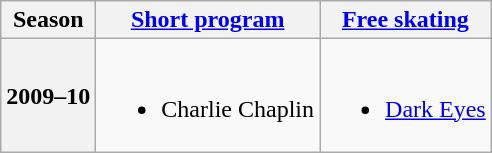<table class="wikitable" style="text-align:center">
<tr>
<th>Season</th>
<th><a href='#'>Short program</a></th>
<th><a href='#'>Free skating</a></th>
</tr>
<tr>
<th>2009–10 <br></th>
<td><br><ul><li>Charlie Chaplin</li></ul></td>
<td><br><ul><li><a href='#'>Dark Eyes</a></li></ul></td>
</tr>
</table>
